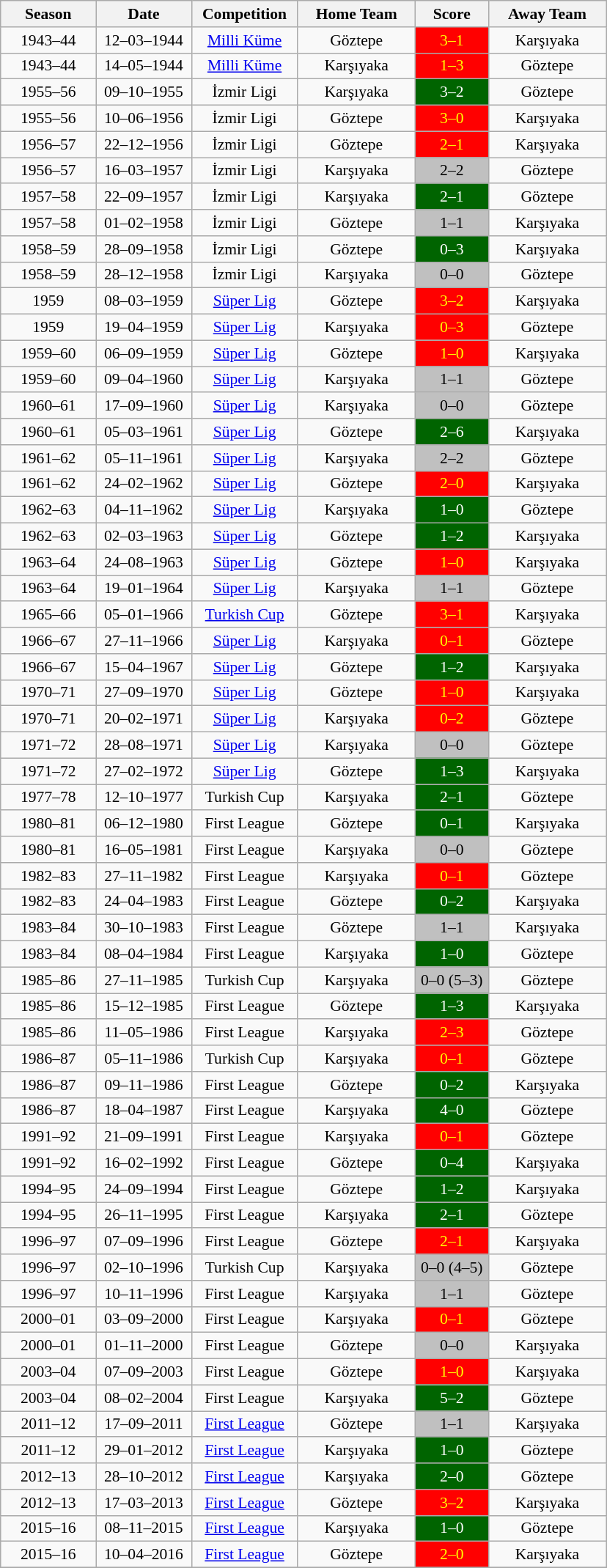<table class="wikitable" style="font-size:90%">
<tr>
<th width=80>Season</th>
<th width=80>Date</th>
<th width=90>Competition</th>
<th width=100>Home Team</th>
<th width=60>Score</th>
<th width=100>Away Team</th>
</tr>
<tr>
<td align="center">1943–44</td>
<td align="center">12–03–1944</td>
<td align="center"><a href='#'>Milli Küme</a></td>
<td align="center">Göztepe</td>
<td align="center" style="background:#FF0000; color:#FFFF00">3–1</td>
<td align="center">Karşıyaka</td>
</tr>
<tr>
<td align="center">1943–44</td>
<td align="center">14–05–1944</td>
<td align="center"><a href='#'>Milli Küme</a></td>
<td align="center">Karşıyaka</td>
<td align="center" style="background:#FF0000; color:#FFFF00">1–3</td>
<td align="center">Göztepe</td>
</tr>
<tr>
<td align="center">1955–56</td>
<td align="center">09–10–1955</td>
<td align="center">İzmir Ligi</td>
<td align="center">Karşıyaka</td>
<td align="center" style="background:#006400; color:#FFFFFF">3–2</td>
<td align="center">Göztepe</td>
</tr>
<tr>
<td align="center">1955–56</td>
<td align="center">10–06–1956</td>
<td align="center">İzmir Ligi</td>
<td align="center">Göztepe</td>
<td align="center" style="background:#FF0000; color:#FFFF00">3–0</td>
<td align="center">Karşıyaka</td>
</tr>
<tr>
<td align="center">1956–57</td>
<td align="center">22–12–1956</td>
<td align="center">İzmir Ligi</td>
<td align="center">Göztepe</td>
<td align="center" style="background:#FF0000; color:#FFFF00">2–1</td>
<td align="center">Karşıyaka</td>
</tr>
<tr>
<td align="center">1956–57</td>
<td align="center">16–03–1957</td>
<td align="center">İzmir Ligi</td>
<td align="center">Karşıyaka</td>
<td align="center" style="background:silver; color:#000000">2–2</td>
<td align="center">Göztepe</td>
</tr>
<tr>
<td align="center">1957–58</td>
<td align="center">22–09–1957</td>
<td align="center">İzmir Ligi</td>
<td align="center">Karşıyaka</td>
<td align="center" style="background:#006400; color:#FFFFFF">2–1</td>
<td align="center">Göztepe</td>
</tr>
<tr>
<td align="center">1957–58</td>
<td align="center">01–02–1958</td>
<td align="center">İzmir Ligi</td>
<td align="center">Göztepe</td>
<td align="center" style="background:silver; color:#000000">1–1</td>
<td align="center">Karşıyaka</td>
</tr>
<tr>
<td align="center">1958–59</td>
<td align="center">28–09–1958</td>
<td align="center">İzmir Ligi</td>
<td align="center">Göztepe</td>
<td align="center" style="background:#006400; color:#FFFFFF">0–3</td>
<td align="center">Karşıyaka</td>
</tr>
<tr>
<td align="center">1958–59</td>
<td align="center">28–12–1958</td>
<td align="center">İzmir Ligi</td>
<td align="center">Karşıyaka</td>
<td align="center" style="background:silver; color:#000000">0–0</td>
<td align="center">Göztepe</td>
</tr>
<tr>
<td align="center">1959</td>
<td align="center">08–03–1959</td>
<td align="center"><a href='#'>Süper Lig</a></td>
<td align="center">Göztepe</td>
<td align="center" style="background:#FF0000; color:#FFFF00">3–2</td>
<td align="center">Karşıyaka</td>
</tr>
<tr>
<td align="center">1959</td>
<td align="center">19–04–1959</td>
<td align="center"><a href='#'>Süper Lig</a></td>
<td align="center">Karşıyaka</td>
<td align="center" style="background:#FF0000; color:#FFFF00">0–3</td>
<td align="center">Göztepe</td>
</tr>
<tr>
<td align="center">1959–60</td>
<td align="center">06–09–1959</td>
<td align="center"><a href='#'>Süper Lig</a></td>
<td align="center">Göztepe</td>
<td align="center" style="background:#FF0000; color:#FFFF00">1–0</td>
<td align="center">Karşıyaka</td>
</tr>
<tr>
<td align="center">1959–60</td>
<td align="center">09–04–1960</td>
<td align="center"><a href='#'>Süper Lig</a></td>
<td align="center">Karşıyaka</td>
<td align="center" style="background:silver; color:#000000">1–1</td>
<td align="center">Göztepe</td>
</tr>
<tr>
<td align="center">1960–61</td>
<td align="center">17–09–1960</td>
<td align="center"><a href='#'>Süper Lig</a></td>
<td align="center">Karşıyaka</td>
<td align="center" style="background:silver; color:#000000">0–0</td>
<td align="center">Göztepe</td>
</tr>
<tr>
<td align="center">1960–61</td>
<td align="center">05–03–1961</td>
<td align="center"><a href='#'>Süper Lig</a></td>
<td align="center">Göztepe</td>
<td align="center" style="background:#006400; color:#FFFFFF">2–6</td>
<td align="center">Karşıyaka</td>
</tr>
<tr>
<td align="center">1961–62</td>
<td align="center">05–11–1961</td>
<td align="center"><a href='#'>Süper Lig</a></td>
<td align="center">Karşıyaka</td>
<td align="center" style="background:silver; color:#000000">2–2</td>
<td align="center">Göztepe</td>
</tr>
<tr>
<td align="center">1961–62</td>
<td align="center">24–02–1962</td>
<td align="center"><a href='#'>Süper Lig</a></td>
<td align="center">Göztepe</td>
<td align="center" style="background:#FF0000; color:#FFFF00">2–0</td>
<td align="center">Karşıyaka</td>
</tr>
<tr>
<td align="center">1962–63</td>
<td align="center">04–11–1962</td>
<td align="center"><a href='#'>Süper Lig</a></td>
<td align="center">Karşıyaka</td>
<td align="center" style="background:#006400; color:#FFFFFF">1–0</td>
<td align="center">Göztepe</td>
</tr>
<tr>
<td align="center">1962–63</td>
<td align="center">02–03–1963</td>
<td align="center"><a href='#'>Süper Lig</a></td>
<td align="center">Göztepe</td>
<td align="center" style="background:#006400; color:#FFFFFF">1–2</td>
<td align="center">Karşıyaka</td>
</tr>
<tr>
<td align="center">1963–64</td>
<td align="center">24–08–1963</td>
<td align="center"><a href='#'>Süper Lig</a></td>
<td align="center">Göztepe</td>
<td align="center" style="background:#FF0000; color:#FFFF00">1–0</td>
<td align="center">Karşıyaka</td>
</tr>
<tr>
<td align="center">1963–64</td>
<td align="center">19–01–1964</td>
<td align="center"><a href='#'>Süper Lig</a></td>
<td align="center">Karşıyaka</td>
<td align="center" style="background:silver; color:#000000">1–1</td>
<td align="center">Göztepe</td>
</tr>
<tr>
<td align="center">1965–66</td>
<td align="center">05–01–1966</td>
<td align="center"><a href='#'>Turkish Cup</a></td>
<td align="center">Göztepe</td>
<td align="center" style="background:#FF0000; color:#FFFF00">3–1</td>
<td align="center">Karşıyaka</td>
</tr>
<tr>
<td align="center">1966–67</td>
<td align="center">27–11–1966</td>
<td align="center"><a href='#'>Süper Lig</a></td>
<td align="center">Karşıyaka</td>
<td align="center" style="background:#FF0000; color:#FFFF00">0–1</td>
<td align="center">Göztepe</td>
</tr>
<tr>
<td align="center">1966–67</td>
<td align="center">15–04–1967</td>
<td align="center"><a href='#'>Süper Lig</a></td>
<td align="center">Göztepe</td>
<td align="center" style="background:#006400; color:#FFFFFF">1–2</td>
<td align="center">Karşıyaka</td>
</tr>
<tr>
<td align="center">1970–71</td>
<td align="center">27–09–1970</td>
<td align="center"><a href='#'>Süper Lig</a></td>
<td align="center">Göztepe</td>
<td align="center" style="background:#FF0000; color:#FFFF00">1–0</td>
<td align="center">Karşıyaka</td>
</tr>
<tr>
<td align="center">1970–71</td>
<td align="center">20–02–1971</td>
<td align="center"><a href='#'>Süper Lig</a></td>
<td align="center">Karşıyaka</td>
<td align="center" style="background:#FF0000; color:#FFFF00">0–2</td>
<td align="center">Göztepe</td>
</tr>
<tr>
<td align="center">1971–72</td>
<td align="center">28–08–1971</td>
<td align="center"><a href='#'>Süper Lig</a></td>
<td align="center">Karşıyaka</td>
<td align="center" style="background:silver; color:#000000">0–0</td>
<td align="center">Göztepe</td>
</tr>
<tr>
<td align="center">1971–72</td>
<td align="center">27–02–1972</td>
<td align="center"><a href='#'>Süper Lig</a></td>
<td align="center">Göztepe</td>
<td align="center" style="background:#006400; color:#FFFFFF">1–3</td>
<td align="center">Karşıyaka</td>
</tr>
<tr>
<td align="center">1977–78</td>
<td align="center">12–10–1977</td>
<td align="center">Turkish Cup</td>
<td align="center">Karşıyaka</td>
<td align="center" style="background:#006400; color:#FFFFFF">2–1</td>
<td align="center">Göztepe</td>
</tr>
<tr>
<td align="center">1980–81</td>
<td align="center">06–12–1980</td>
<td align="center">First League</td>
<td align="center">Göztepe</td>
<td align="center" style="background:#006400; color:#FFFFFF">0–1</td>
<td align="center">Karşıyaka</td>
</tr>
<tr>
<td align="center">1980–81</td>
<td align="center">16–05–1981</td>
<td align="center">First League</td>
<td align="center">Karşıyaka</td>
<td align="center" style="background:silver; color:#000000">0–0</td>
<td align="center">Göztepe</td>
</tr>
<tr>
<td align="center">1982–83</td>
<td align="center">27–11–1982</td>
<td align="center">First League</td>
<td align="center">Karşıyaka</td>
<td align="center" style="background:#FF0000; color:#FFFF00">0–1</td>
<td align="center">Göztepe</td>
</tr>
<tr>
<td align="center">1982–83</td>
<td align="center">24–04–1983</td>
<td align="center">First League</td>
<td align="center">Göztepe</td>
<td align="center" style="background:#006400; color:#FFFFFF">0–2</td>
<td align="center">Karşıyaka</td>
</tr>
<tr>
<td align="center">1983–84</td>
<td align="center">30–10–1983</td>
<td align="center">First League</td>
<td align="center">Göztepe</td>
<td align="center" style="background:silver; color:#000000">1–1</td>
<td align="center">Karşıyaka</td>
</tr>
<tr>
<td align="center">1983–84</td>
<td align="center">08–04–1984</td>
<td align="center">First League</td>
<td align="center">Karşıyaka</td>
<td align="center" style="background:#006400; color:#FFFFFF">1–0</td>
<td align="center">Göztepe</td>
</tr>
<tr>
<td align="center">1985–86</td>
<td align="center">27–11–1985</td>
<td align="center">Turkish Cup</td>
<td align="center">Karşıyaka</td>
<td align="center" style="background:silver; color:#000000">0–0 (5–3)</td>
<td align="center">Göztepe</td>
</tr>
<tr>
<td align="center">1985–86</td>
<td align="center">15–12–1985</td>
<td align="center">First League</td>
<td align="center">Göztepe</td>
<td align="center" style="background:#006400; color:#FFFFFF">1–3</td>
<td align="center">Karşıyaka</td>
</tr>
<tr>
<td align="center">1985–86</td>
<td align="center">11–05–1986</td>
<td align="center">First League</td>
<td align="center">Karşıyaka</td>
<td align="center" style="background:#FF0000; color:#FFFF00">2–3</td>
<td align="center">Göztepe</td>
</tr>
<tr>
<td align="center">1986–87</td>
<td align="center">05–11–1986</td>
<td align="center">Turkish Cup</td>
<td align="center">Karşıyaka</td>
<td align="center" style="background:#FF0000; color:#FFFF00">0–1</td>
<td align="center">Göztepe</td>
</tr>
<tr>
<td align="center">1986–87</td>
<td align="center">09–11–1986</td>
<td align="center">First League</td>
<td align="center">Göztepe</td>
<td align="center" style="background:#006400; color:#FFFFFF">0–2</td>
<td align="center">Karşıyaka</td>
</tr>
<tr>
<td align="center">1986–87</td>
<td align="center">18–04–1987</td>
<td align="center">First League</td>
<td align="center">Karşıyaka</td>
<td align="center" style="background:#006400; color:#FFFFFF">4–0</td>
<td align="center">Göztepe</td>
</tr>
<tr>
<td align="center">1991–92</td>
<td align="center">21–09–1991</td>
<td align="center">First League</td>
<td align="center">Karşıyaka</td>
<td align="center" style="background:#FF0000; color:#FFFF00">0–1</td>
<td align="center">Göztepe</td>
</tr>
<tr>
<td align="center">1991–92</td>
<td align="center">16–02–1992</td>
<td align="center">First League</td>
<td align="center">Göztepe</td>
<td align="center" style="background:#006400; color:#FFFFFF">0–4</td>
<td align="center">Karşıyaka</td>
</tr>
<tr>
<td align="center">1994–95</td>
<td align="center">24–09–1994</td>
<td align="center">First League</td>
<td align="center">Göztepe</td>
<td align="center" style="background:#006400; color:#FFFFFF">1–2</td>
<td align="center">Karşıyaka</td>
</tr>
<tr>
<td align="center">1994–95</td>
<td align="center">26–11–1995</td>
<td align="center">First League</td>
<td align="center">Karşıyaka</td>
<td align="center" style="background:#006400; color:#FFFFFF">2–1</td>
<td align="center">Göztepe</td>
</tr>
<tr>
<td align="center">1996–97</td>
<td align="center">07–09–1996</td>
<td align="center">First League</td>
<td align="center">Göztepe</td>
<td align="center" style="background:#FF0000; color:#FFFF00">2–1</td>
<td align="center">Karşıyaka</td>
</tr>
<tr>
<td align="center">1996–97</td>
<td align="center">02–10–1996</td>
<td align="center">Turkish Cup</td>
<td align="center">Karşıyaka</td>
<td align="center" style="background:silver; color:#000000">0–0 (4–5)</td>
<td align="center">Göztepe</td>
</tr>
<tr>
<td align="center">1996–97</td>
<td align="center">10–11–1996</td>
<td align="center">First League</td>
<td align="center">Karşıyaka</td>
<td align="center" style="background:silver; color:#000000">1–1</td>
<td align="center">Göztepe</td>
</tr>
<tr>
<td align="center">2000–01</td>
<td align="center">03–09–2000</td>
<td align="center">First League</td>
<td align="center">Karşıyaka</td>
<td align="center" style="background:#FF0000; color:#FFFF00">0–1</td>
<td align="center">Göztepe</td>
</tr>
<tr>
<td align="center">2000–01</td>
<td align="center">01–11–2000</td>
<td align="center">First League</td>
<td align="center">Göztepe</td>
<td align="center" style="background:silver; color:#000000">0–0</td>
<td align="center">Karşıyaka</td>
</tr>
<tr>
<td align="center">2003–04</td>
<td align="center">07–09–2003</td>
<td align="center">First League</td>
<td align="center">Göztepe</td>
<td align="center" style="background:#FF0000; color:#FFFF00">1–0</td>
<td align="center">Karşıyaka</td>
</tr>
<tr>
<td align="center">2003–04</td>
<td align="center">08–02–2004</td>
<td align="center">First League</td>
<td align="center">Karşıyaka</td>
<td align="center" style="background:#006400; color:#FFFFFF">5–2</td>
<td align="center">Göztepe</td>
</tr>
<tr>
<td align="center">2011–12</td>
<td align="center">17–09–2011</td>
<td align="center"><a href='#'>First League</a></td>
<td align="center">Göztepe</td>
<td align="center" style="background:silver; color:#000000">1–1</td>
<td align="center">Karşıyaka</td>
</tr>
<tr>
<td align="center">2011–12</td>
<td align="center">29–01–2012</td>
<td align="center"><a href='#'>First League</a></td>
<td align="center">Karşıyaka</td>
<td align="center" style="background:#006400; color:#FFFFFF">1–0</td>
<td align="center">Göztepe</td>
</tr>
<tr>
<td align="center">2012–13</td>
<td align="center">28–10–2012</td>
<td align="center"><a href='#'>First League</a></td>
<td align="center">Karşıyaka</td>
<td align="center" style="background:#006400; color:#FFFFFF">2–0</td>
<td align="center">Göztepe</td>
</tr>
<tr>
<td align="center">2012–13</td>
<td align="center">17–03–2013</td>
<td align="center"><a href='#'>First League</a></td>
<td align="center">Göztepe</td>
<td align="center" style="background:#FF0000; color:#FFFF00">3–2</td>
<td align="center">Karşıyaka</td>
</tr>
<tr>
<td align="center">2015–16</td>
<td align="center">08–11–2015</td>
<td align="center"><a href='#'>First League</a></td>
<td align="center">Karşıyaka</td>
<td align="center" style="background:#006400; color:#FFFFFF">1–0</td>
<td align="center">Göztepe</td>
</tr>
<tr>
<td align="center">2015–16</td>
<td align="center">10–04–2016</td>
<td align="center"><a href='#'>First League</a></td>
<td align="center">Göztepe</td>
<td align="center" style="background:#FF0000; color:#FFFF00">2–0</td>
<td align="center">Karşıyaka</td>
</tr>
<tr>
</tr>
</table>
